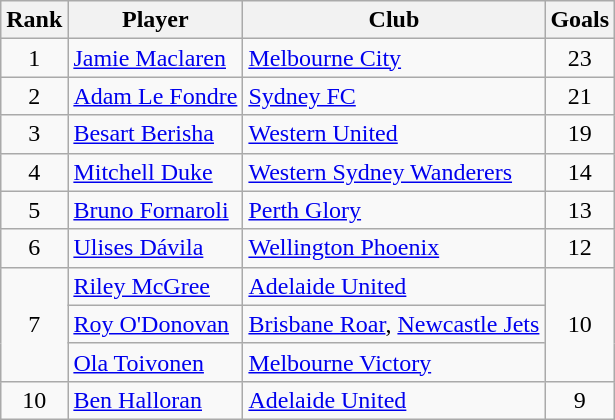<table class="wikitable" style="text-align:center">
<tr>
<th>Rank</th>
<th>Player</th>
<th>Club</th>
<th>Goals</th>
</tr>
<tr>
<td>1</td>
<td align=left> <a href='#'>Jamie Maclaren</a></td>
<td align=left><a href='#'>Melbourne City</a></td>
<td>23</td>
</tr>
<tr>
<td>2</td>
<td align=left> <a href='#'>Adam Le Fondre</a></td>
<td align=left><a href='#'>Sydney FC</a></td>
<td>21</td>
</tr>
<tr>
<td>3</td>
<td align=left> <a href='#'>Besart Berisha</a></td>
<td align=left><a href='#'>Western United</a></td>
<td>19</td>
</tr>
<tr>
<td>4</td>
<td align=left> <a href='#'>Mitchell Duke</a></td>
<td align=left><a href='#'>Western Sydney Wanderers</a></td>
<td>14</td>
</tr>
<tr>
<td>5</td>
<td align=left> <a href='#'>Bruno Fornaroli</a></td>
<td align=left><a href='#'>Perth Glory</a></td>
<td>13</td>
</tr>
<tr>
<td>6</td>
<td align=left> <a href='#'>Ulises Dávila</a></td>
<td align=left><a href='#'>Wellington Phoenix</a></td>
<td>12</td>
</tr>
<tr>
<td rowspan=3>7</td>
<td align=left> <a href='#'>Riley McGree</a></td>
<td align=left><a href='#'>Adelaide United</a></td>
<td rowspan=3>10</td>
</tr>
<tr>
<td align=left> <a href='#'>Roy O'Donovan</a></td>
<td align=left><a href='#'>Brisbane Roar</a>, <a href='#'>Newcastle Jets</a></td>
</tr>
<tr>
<td align=left> <a href='#'>Ola Toivonen</a></td>
<td align=left><a href='#'>Melbourne Victory</a></td>
</tr>
<tr>
<td>10</td>
<td align=left> <a href='#'>Ben Halloran</a></td>
<td align=left><a href='#'>Adelaide United</a></td>
<td>9</td>
</tr>
</table>
